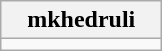<table class="wikitable" style="width:100">
<tr>
<th width="100">mkhedruli</th>
</tr>
<tr>
<td align="center"></td>
</tr>
</table>
